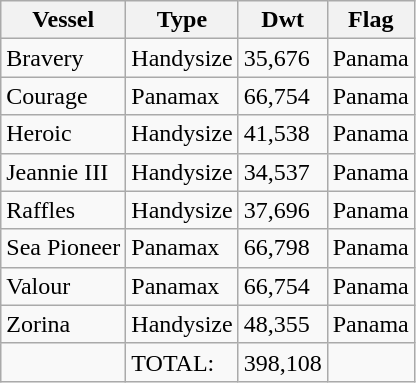<table class="wikitable">
<tr>
<th>Vessel</th>
<th>Type</th>
<th>Dwt</th>
<th>Flag</th>
</tr>
<tr>
<td>Bravery</td>
<td>Handysize</td>
<td>35,676</td>
<td>Panama</td>
</tr>
<tr>
<td>Courage</td>
<td>Panamax</td>
<td>66,754</td>
<td>Panama</td>
</tr>
<tr>
<td>Heroic</td>
<td>Handysize</td>
<td>41,538</td>
<td>Panama</td>
</tr>
<tr>
<td>Jeannie III</td>
<td>Handysize</td>
<td>34,537</td>
<td>Panama</td>
</tr>
<tr>
<td>Raffles</td>
<td>Handysize</td>
<td>37,696</td>
<td>Panama</td>
</tr>
<tr>
<td>Sea Pioneer</td>
<td>Panamax</td>
<td>66,798</td>
<td>Panama</td>
</tr>
<tr>
<td>Valour</td>
<td>Panamax</td>
<td>66,754</td>
<td>Panama</td>
</tr>
<tr>
<td>Zorina</td>
<td>Handysize</td>
<td>48,355</td>
<td>Panama</td>
</tr>
<tr>
<td></td>
<td>TOTAL:</td>
<td>398,108</td>
<td></td>
</tr>
</table>
